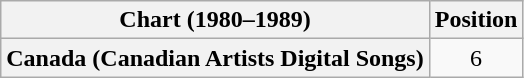<table class="wikitable plainrowheaders">
<tr>
<th>Chart (1980–1989)</th>
<th>Position</th>
</tr>
<tr>
<th scope="row">Canada (Canadian Artists Digital Songs)</th>
<td align="center">6</td>
</tr>
</table>
